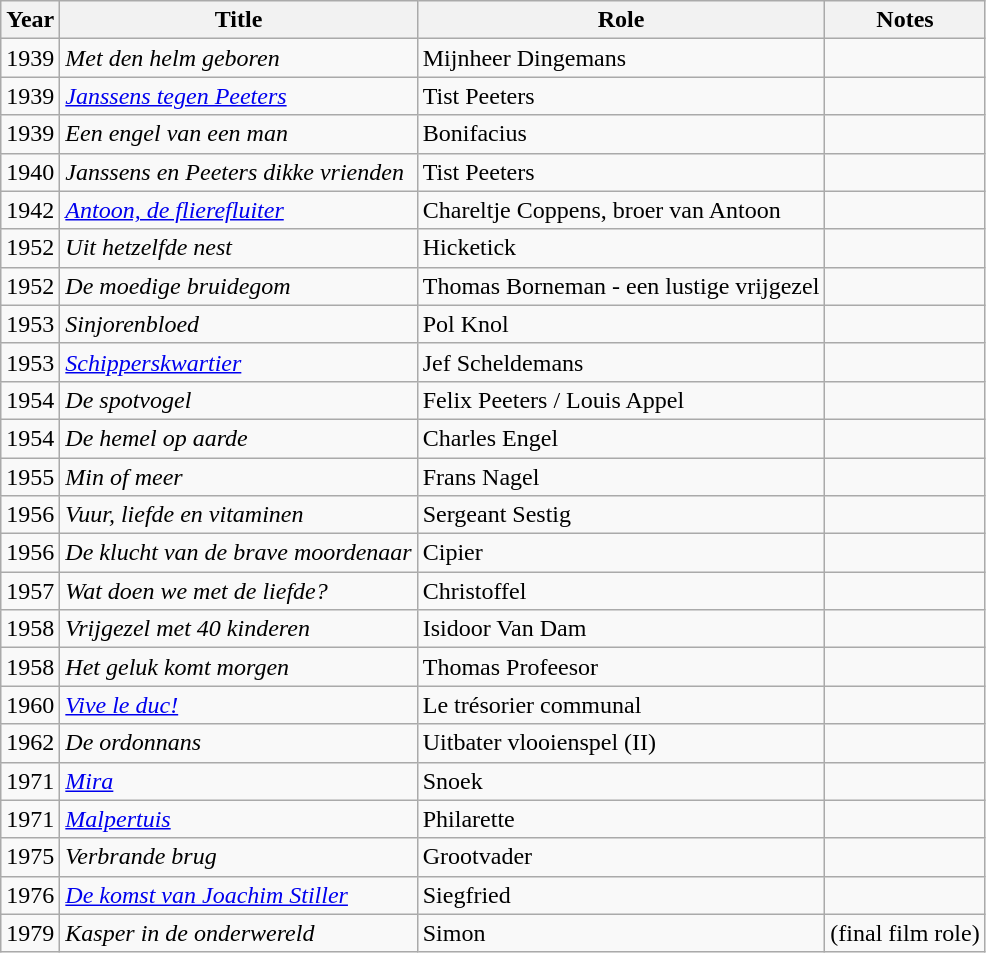<table class="wikitable">
<tr>
<th>Year</th>
<th>Title</th>
<th>Role</th>
<th>Notes</th>
</tr>
<tr>
<td>1939</td>
<td><em>Met den helm geboren</em></td>
<td>Mijnheer Dingemans</td>
<td></td>
</tr>
<tr>
<td>1939</td>
<td><em><a href='#'>Janssens tegen Peeters</a></em></td>
<td>Tist Peeters</td>
<td></td>
</tr>
<tr>
<td>1939</td>
<td><em>Een engel van een man</em></td>
<td>Bonifacius</td>
<td></td>
</tr>
<tr>
<td>1940</td>
<td><em>Janssens en Peeters dikke vrienden</em></td>
<td>Tist Peeters</td>
<td></td>
</tr>
<tr>
<td>1942</td>
<td><em><a href='#'>Antoon, de flierefluiter</a></em></td>
<td>Chareltje Coppens, broer van Antoon</td>
<td></td>
</tr>
<tr>
<td>1952</td>
<td><em>Uit hetzelfde nest</em></td>
<td>Hicketick</td>
<td></td>
</tr>
<tr>
<td>1952</td>
<td><em>De moedige bruidegom</em></td>
<td>Thomas Borneman - een lustige vrijgezel</td>
<td></td>
</tr>
<tr>
<td>1953</td>
<td><em>Sinjorenbloed</em></td>
<td>Pol Knol</td>
<td></td>
</tr>
<tr>
<td>1953</td>
<td><em><a href='#'>Schipperskwartier</a></em></td>
<td>Jef Scheldemans</td>
<td></td>
</tr>
<tr>
<td>1954</td>
<td><em>De spotvogel</em></td>
<td>Felix Peeters / Louis Appel</td>
<td></td>
</tr>
<tr>
<td>1954</td>
<td><em>De hemel op aarde</em></td>
<td>Charles Engel</td>
<td></td>
</tr>
<tr>
<td>1955</td>
<td><em>Min of meer</em></td>
<td>Frans Nagel</td>
<td></td>
</tr>
<tr>
<td>1956</td>
<td><em>Vuur, liefde en vitaminen</em></td>
<td>Sergeant Sestig</td>
<td></td>
</tr>
<tr>
<td>1956</td>
<td><em>De klucht van de brave moordenaar</em></td>
<td>Cipier</td>
<td></td>
</tr>
<tr>
<td>1957</td>
<td><em>Wat doen we met de liefde?</em></td>
<td>Christoffel</td>
<td></td>
</tr>
<tr>
<td>1958</td>
<td><em>Vrijgezel met 40 kinderen</em></td>
<td>Isidoor Van Dam</td>
<td></td>
</tr>
<tr>
<td>1958</td>
<td><em>Het geluk komt morgen</em></td>
<td>Thomas Profeesor</td>
<td></td>
</tr>
<tr>
<td>1960</td>
<td><em><a href='#'>Vive le duc!</a></em></td>
<td>Le trésorier communal</td>
<td></td>
</tr>
<tr>
<td>1962</td>
<td><em>De ordonnans</em></td>
<td>Uitbater vlooienspel (II)</td>
<td></td>
</tr>
<tr>
<td>1971</td>
<td><em><a href='#'>Mira</a></em></td>
<td>Snoek</td>
<td></td>
</tr>
<tr>
<td>1971</td>
<td><em><a href='#'>Malpertuis</a></em></td>
<td>Philarette</td>
<td></td>
</tr>
<tr>
<td>1975</td>
<td><em>Verbrande brug</em></td>
<td>Grootvader</td>
<td></td>
</tr>
<tr>
<td>1976</td>
<td><em><a href='#'>De komst van Joachim Stiller</a></em></td>
<td>Siegfried</td>
<td></td>
</tr>
<tr>
<td>1979</td>
<td><em>Kasper in de onderwereld</em></td>
<td>Simon</td>
<td>(final film role)</td>
</tr>
</table>
